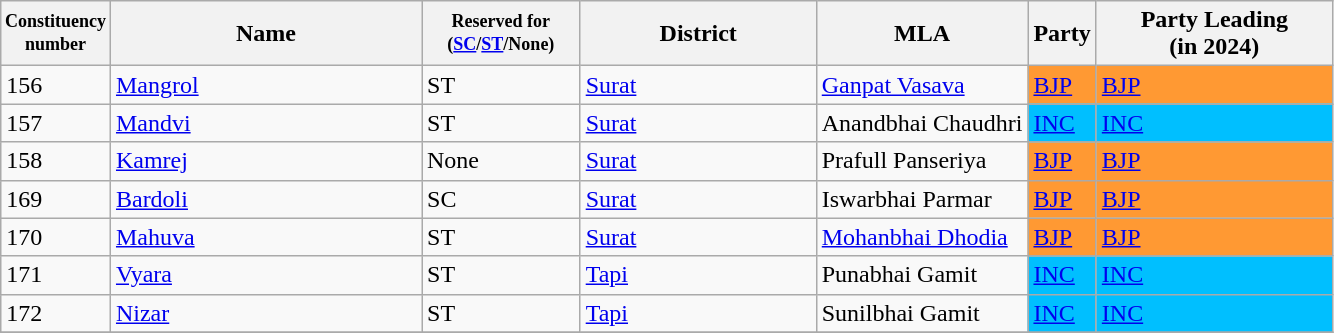<table class="wikitable sortable">
<tr>
<th width="50px" style="font-size:75%">Constituency number</th>
<th width="200px">Name</th>
<th width="100px" style="font-size:75%">Reserved for (<a href='#'>SC</a>/<a href='#'>ST</a>/None)</th>
<th width="150px">District</th>
<th>MLA</th>
<th>Party</th>
<th width="150px">Party Leading<br>(in 2024)</th>
</tr>
<tr>
<td>156</td>
<td><a href='#'>Mangrol</a></td>
<td>ST</td>
<td><a href='#'>Surat</a></td>
<td><a href='#'>Ganpat Vasava</a></td>
<td bgcolor=#FF9933><a href='#'>BJP</a></td>
<td bgcolor=#FF9933><a href='#'>BJP</a></td>
</tr>
<tr>
<td>157</td>
<td><a href='#'>Mandvi</a></td>
<td>ST</td>
<td><a href='#'>Surat</a></td>
<td>Anandbhai Chaudhri</td>
<td bgcolor=#00BFFF><a href='#'>INC</a></td>
<td bgcolor=#00BFFF><a href='#'>INC</a></td>
</tr>
<tr>
<td>158</td>
<td><a href='#'>Kamrej</a></td>
<td>None</td>
<td><a href='#'>Surat</a></td>
<td>Prafull Panseriya</td>
<td bgcolor=#FF9933><a href='#'>BJP</a></td>
<td bgcolor=#FF9933><a href='#'>BJP</a></td>
</tr>
<tr>
<td>169</td>
<td><a href='#'>Bardoli</a></td>
<td>SC</td>
<td><a href='#'>Surat</a></td>
<td>Iswarbhai Parmar</td>
<td bgcolor=#FF9933><a href='#'>BJP</a></td>
<td bgcolor=#FF9933><a href='#'>BJP</a></td>
</tr>
<tr>
<td>170</td>
<td><a href='#'>Mahuva</a></td>
<td>ST</td>
<td><a href='#'>Surat</a></td>
<td><a href='#'>Mohanbhai Dhodia</a></td>
<td bgcolor=#FF9933><a href='#'>BJP</a></td>
<td bgcolor=#FF9933><a href='#'>BJP</a></td>
</tr>
<tr>
<td>171</td>
<td><a href='#'>Vyara</a></td>
<td>ST</td>
<td><a href='#'>Tapi</a></td>
<td>Punabhai Gamit</td>
<td bgcolor=#00BFFF><a href='#'>INC</a></td>
<td bgcolor=#00BFFF><a href='#'>INC</a></td>
</tr>
<tr>
<td>172</td>
<td><a href='#'>Nizar</a></td>
<td>ST</td>
<td><a href='#'>Tapi</a></td>
<td>Sunilbhai Gamit</td>
<td bgcolor=#00BFFF><a href='#'>INC</a></td>
<td bgcolor=#00BFFF><a href='#'>INC</a></td>
</tr>
<tr>
</tr>
</table>
